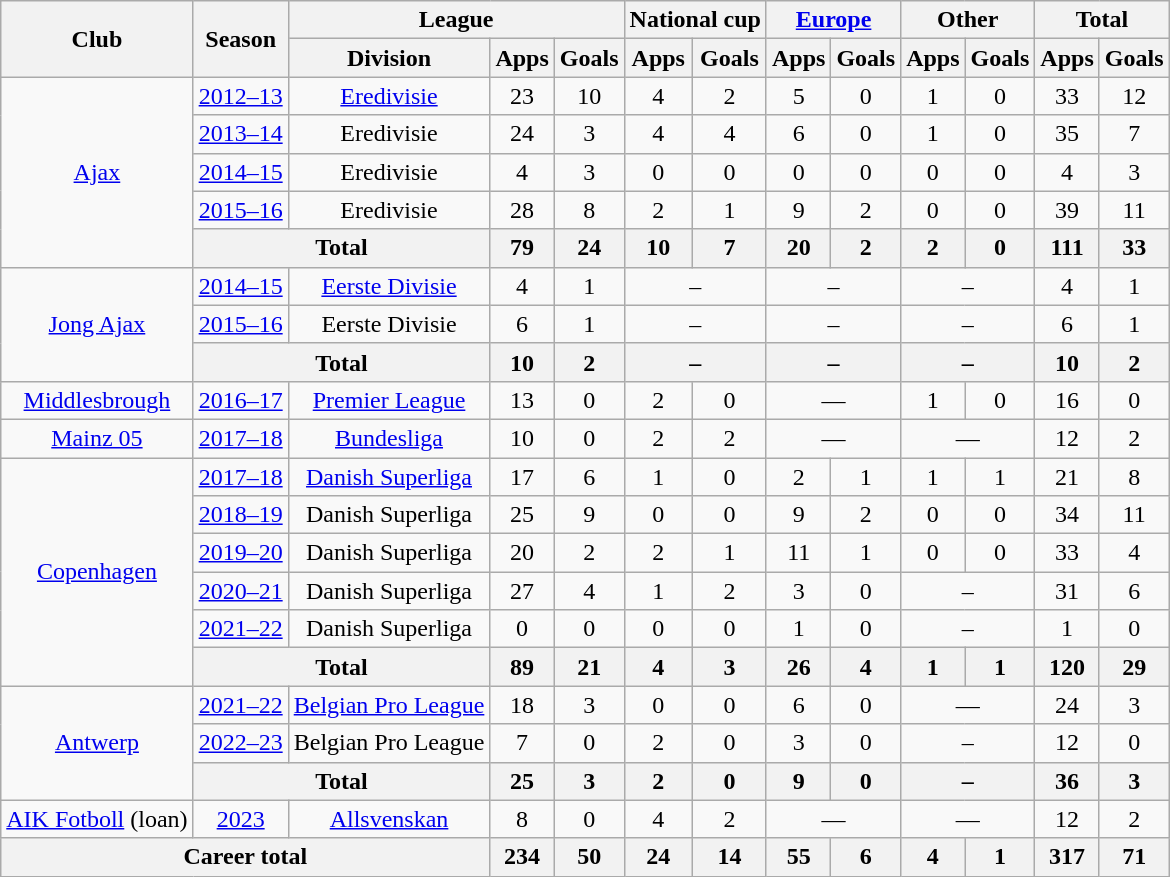<table class="wikitable" style="text-align:center">
<tr>
<th rowspan="2">Club</th>
<th rowspan="2">Season</th>
<th colspan="3">League</th>
<th colspan="2">National cup</th>
<th colspan="2"><a href='#'>Europe</a></th>
<th colspan="2">Other</th>
<th colspan="2">Total</th>
</tr>
<tr>
<th>Division</th>
<th>Apps</th>
<th>Goals</th>
<th>Apps</th>
<th>Goals</th>
<th>Apps</th>
<th>Goals</th>
<th>Apps</th>
<th>Goals</th>
<th>Apps</th>
<th>Goals</th>
</tr>
<tr>
<td rowspan="5"><a href='#'>Ajax</a></td>
<td><a href='#'>2012–13</a></td>
<td><a href='#'>Eredivisie</a></td>
<td>23</td>
<td>10</td>
<td>4</td>
<td>2</td>
<td>5</td>
<td>0</td>
<td>1</td>
<td>0</td>
<td>33</td>
<td>12</td>
</tr>
<tr>
<td><a href='#'>2013–14</a></td>
<td>Eredivisie</td>
<td>24</td>
<td>3</td>
<td>4</td>
<td>4</td>
<td>6</td>
<td>0</td>
<td>1</td>
<td>0</td>
<td>35</td>
<td>7</td>
</tr>
<tr>
<td><a href='#'>2014–15</a></td>
<td>Eredivisie</td>
<td>4</td>
<td>3</td>
<td>0</td>
<td>0</td>
<td>0</td>
<td>0</td>
<td>0</td>
<td>0</td>
<td>4</td>
<td>3</td>
</tr>
<tr>
<td><a href='#'>2015–16</a></td>
<td>Eredivisie</td>
<td>28</td>
<td>8</td>
<td>2</td>
<td>1</td>
<td>9</td>
<td>2</td>
<td>0</td>
<td>0</td>
<td>39</td>
<td>11</td>
</tr>
<tr>
<th colspan="2">Total</th>
<th>79</th>
<th>24</th>
<th>10</th>
<th>7</th>
<th>20</th>
<th>2</th>
<th>2</th>
<th>0</th>
<th>111</th>
<th>33</th>
</tr>
<tr>
<td rowspan="3"><a href='#'>Jong Ajax</a></td>
<td><a href='#'>2014–15</a></td>
<td><a href='#'>Eerste Divisie</a></td>
<td>4</td>
<td>1</td>
<td colspan="2">–</td>
<td colspan="2">–</td>
<td colspan="2">–</td>
<td>4</td>
<td>1</td>
</tr>
<tr>
<td><a href='#'>2015–16</a></td>
<td>Eerste Divisie</td>
<td>6</td>
<td>1</td>
<td colspan="2">–</td>
<td colspan="2">–</td>
<td colspan="2">–</td>
<td>6</td>
<td>1</td>
</tr>
<tr>
<th colspan="2">Total</th>
<th>10</th>
<th>2</th>
<th colspan="2">–</th>
<th colspan="2">–</th>
<th colspan="2">–</th>
<th>10</th>
<th>2</th>
</tr>
<tr>
<td><a href='#'>Middlesbrough</a></td>
<td><a href='#'>2016–17</a></td>
<td><a href='#'>Premier League</a></td>
<td>13</td>
<td>0</td>
<td>2</td>
<td>0</td>
<td colspan="2">—</td>
<td>1</td>
<td>0</td>
<td>16</td>
<td>0</td>
</tr>
<tr>
<td><a href='#'>Mainz 05</a></td>
<td><a href='#'>2017–18</a></td>
<td><a href='#'>Bundesliga</a></td>
<td>10</td>
<td>0</td>
<td>2</td>
<td>2</td>
<td colspan="2">—</td>
<td colspan="2">—</td>
<td>12</td>
<td>2</td>
</tr>
<tr>
<td rowspan="6"><a href='#'>Copenhagen</a></td>
<td><a href='#'>2017–18</a></td>
<td><a href='#'>Danish Superliga</a></td>
<td>17</td>
<td>6</td>
<td>1</td>
<td>0</td>
<td>2</td>
<td>1</td>
<td>1</td>
<td>1</td>
<td>21</td>
<td>8</td>
</tr>
<tr>
<td><a href='#'>2018–19</a></td>
<td>Danish Superliga</td>
<td>25</td>
<td>9</td>
<td>0</td>
<td>0</td>
<td>9</td>
<td>2</td>
<td>0</td>
<td>0</td>
<td>34</td>
<td>11</td>
</tr>
<tr>
<td><a href='#'>2019–20</a></td>
<td>Danish Superliga</td>
<td>20</td>
<td>2</td>
<td>2</td>
<td>1</td>
<td>11</td>
<td>1</td>
<td>0</td>
<td>0</td>
<td>33</td>
<td>4</td>
</tr>
<tr>
<td><a href='#'>2020–21</a></td>
<td>Danish Superliga</td>
<td>27</td>
<td>4</td>
<td>1</td>
<td>2</td>
<td>3</td>
<td>0</td>
<td colspan="2">–</td>
<td>31</td>
<td>6</td>
</tr>
<tr>
<td><a href='#'>2021–22</a></td>
<td>Danish Superliga</td>
<td>0</td>
<td>0</td>
<td>0</td>
<td>0</td>
<td>1</td>
<td>0</td>
<td colspan="2">–</td>
<td>1</td>
<td>0</td>
</tr>
<tr>
<th colspan="2">Total</th>
<th>89</th>
<th>21</th>
<th>4</th>
<th>3</th>
<th>26</th>
<th>4</th>
<th>1</th>
<th>1</th>
<th>120</th>
<th>29</th>
</tr>
<tr>
<td rowspan="3"><a href='#'>Antwerp</a></td>
<td><a href='#'>2021–22</a></td>
<td><a href='#'>Belgian Pro League</a></td>
<td>18</td>
<td>3</td>
<td>0</td>
<td>0</td>
<td>6</td>
<td>0</td>
<td colspan="2">—</td>
<td>24</td>
<td>3</td>
</tr>
<tr>
<td><a href='#'>2022–23</a></td>
<td>Belgian Pro League</td>
<td>7</td>
<td>0</td>
<td>2</td>
<td>0</td>
<td>3</td>
<td>0</td>
<td colspan="2">–</td>
<td>12</td>
<td>0</td>
</tr>
<tr>
<th colspan="2">Total</th>
<th>25</th>
<th>3</th>
<th>2</th>
<th>0</th>
<th>9</th>
<th>0</th>
<th colspan="2">–</th>
<th>36</th>
<th>3</th>
</tr>
<tr>
<td><a href='#'>AIK Fotboll</a> (loan)</td>
<td><a href='#'>2023</a></td>
<td><a href='#'>Allsvenskan</a></td>
<td>8</td>
<td>0</td>
<td>4</td>
<td>2</td>
<td colspan="2">—</td>
<td colspan="2">—</td>
<td>12</td>
<td>2</td>
</tr>
<tr>
<th colspan="3">Career total</th>
<th>234</th>
<th>50</th>
<th>24</th>
<th>14</th>
<th>55</th>
<th>6</th>
<th>4</th>
<th>1</th>
<th>317</th>
<th>71</th>
</tr>
</table>
